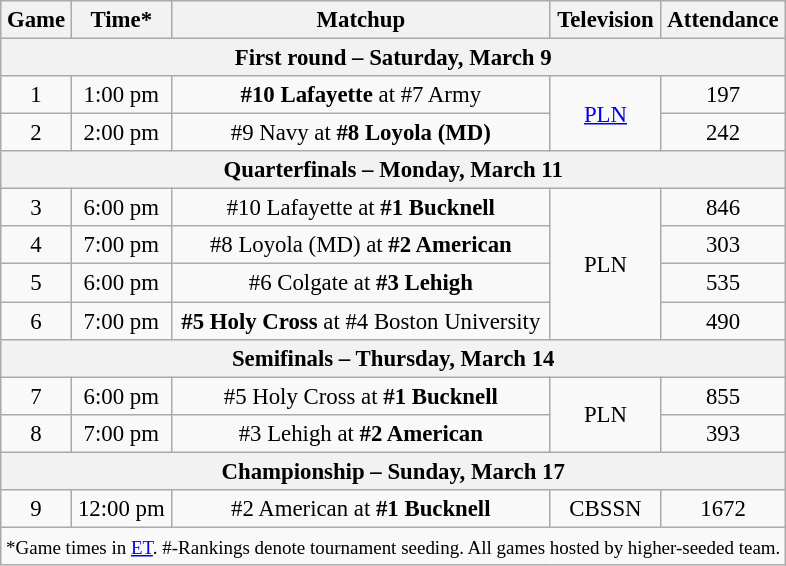<table class="wikitable" style="text-align:center;font-size: 95%">
<tr>
<th>Game</th>
<th>Time*</th>
<th>Matchup</th>
<th>Television</th>
<th>Attendance</th>
</tr>
<tr>
<th colspan=5>First round – Saturday, March 9</th>
</tr>
<tr>
<td>1</td>
<td>1:00 pm</td>
<td><strong>#10 Lafayette</strong> at #7 Army</td>
<td rowspan=2><a href='#'>PLN</a></td>
<td>197</td>
</tr>
<tr>
<td>2</td>
<td>2:00 pm</td>
<td>#9 Navy at <strong>#8 Loyola (MD)</strong></td>
<td>242</td>
</tr>
<tr>
<th colspan=5>Quarterfinals – Monday, March 11</th>
</tr>
<tr>
<td>3</td>
<td>6:00 pm</td>
<td>#10 Lafayette at <strong>#1 Bucknell</strong></td>
<td rowspan=4>PLN</td>
<td>846</td>
</tr>
<tr>
<td>4</td>
<td>7:00 pm</td>
<td>#8 Loyola (MD) at <strong>#2 American</strong></td>
<td>303</td>
</tr>
<tr>
<td>5</td>
<td>6:00 pm</td>
<td>#6 Colgate at <strong>#3 Lehigh</strong></td>
<td>535</td>
</tr>
<tr>
<td>6</td>
<td>7:00 pm</td>
<td><strong>#5 Holy Cross</strong> at #4 Boston University</td>
<td>490</td>
</tr>
<tr>
<th colspan=5>Semifinals – Thursday, March 14</th>
</tr>
<tr>
<td>7</td>
<td>6:00 pm</td>
<td>#5 Holy Cross at <strong>#1 Bucknell</strong></td>
<td rowspan=2>PLN</td>
<td>855</td>
</tr>
<tr>
<td>8</td>
<td>7:00 pm</td>
<td>#3 Lehigh at <strong>#2 American</strong></td>
<td>393</td>
</tr>
<tr>
<th colspan=5>Championship – Sunday, March 17</th>
</tr>
<tr>
<td>9</td>
<td>12:00 pm</td>
<td>#2 American at <strong>#1 Bucknell</strong></td>
<td>CBSSN</td>
<td>1672</td>
</tr>
<tr>
<td colspan=5><small>*Game times in <a href='#'>ET</a>. #-Rankings denote tournament seeding. All games hosted by higher-seeded team.</small></td>
</tr>
</table>
